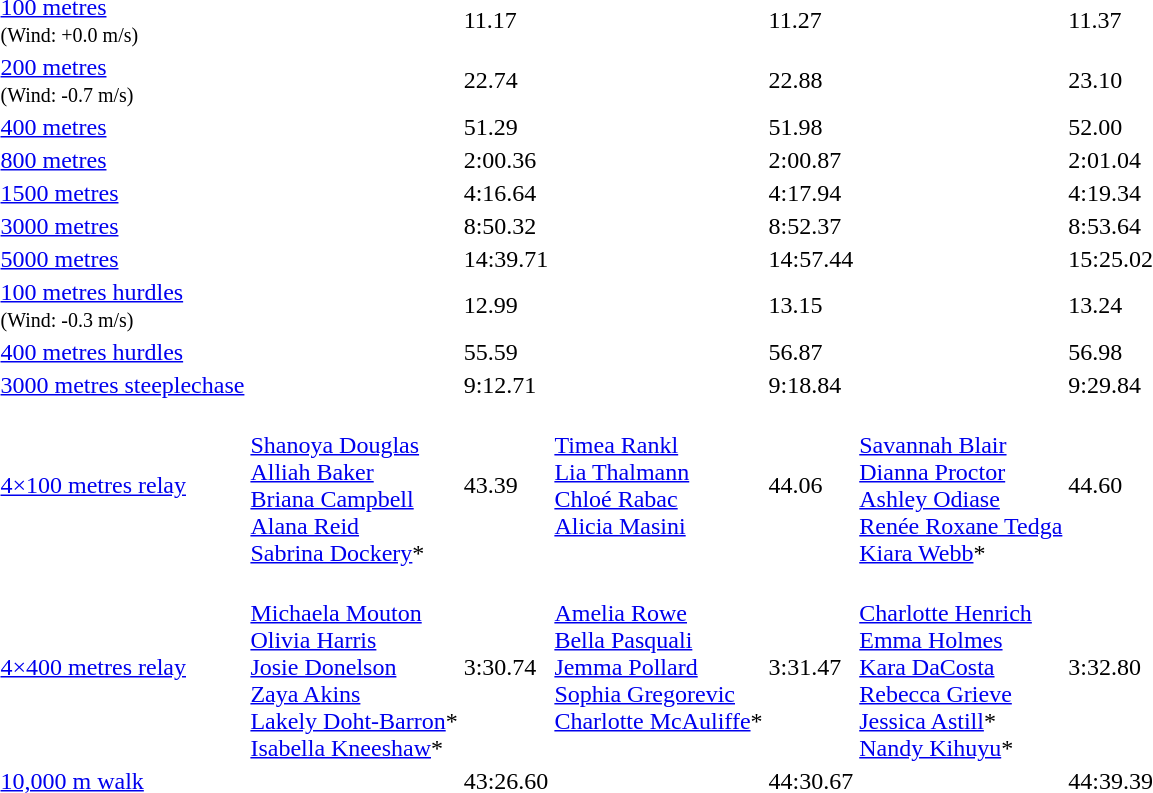<table>
<tr>
<td><a href='#'>100 metres</a><br><small>(Wind: +0.0 m/s)</small> <br></td>
<td></td>
<td>11.17</td>
<td></td>
<td>11.27</td>
<td></td>
<td>11.37</td>
</tr>
<tr>
<td><a href='#'>200 metres</a><br><small>(Wind: -0.7 m/s)</small><br></td>
<td></td>
<td>22.74</td>
<td></td>
<td>22.88 </td>
<td></td>
<td>23.10</td>
</tr>
<tr>
<td><a href='#'>400 metres</a><br></td>
<td></td>
<td>51.29</td>
<td></td>
<td>51.98 </td>
<td></td>
<td>52.00</td>
</tr>
<tr>
<td><a href='#'>800 metres</a><br></td>
<td></td>
<td>2:00.36</td>
<td></td>
<td>2:00.87</td>
<td></td>
<td>2:01.04</td>
</tr>
<tr>
<td><a href='#'>1500 metres</a><br></td>
<td></td>
<td>4:16.64</td>
<td></td>
<td>4:17.94</td>
<td></td>
<td>4:19.34</td>
</tr>
<tr>
<td><a href='#'>3000 metres</a><br></td>
<td></td>
<td>8:50.32</td>
<td></td>
<td>8:52.37</td>
<td></td>
<td>8:53.64</td>
</tr>
<tr>
<td><a href='#'>5000 metres</a><br></td>
<td></td>
<td>14:39.71 </td>
<td></td>
<td>14:57.44</td>
<td></td>
<td>15:25.02 </td>
</tr>
<tr>
<td><a href='#'>100 metres hurdles</a><br><small>(Wind: -0.3 m/s)</small><br></td>
<td></td>
<td>12.99</td>
<td></td>
<td>13.15</td>
<td></td>
<td>13.24</td>
</tr>
<tr>
<td><a href='#'>400 metres hurdles</a><br></td>
<td></td>
<td>55.59 </td>
<td></td>
<td>56.87 </td>
<td></td>
<td>56.98 </td>
</tr>
<tr>
<td><a href='#'>3000 metres steeplechase</a><br></td>
<td></td>
<td>9:12.71 </td>
<td></td>
<td>9:18.84 </td>
<td></td>
<td>9:29.84 </td>
</tr>
<tr>
<td><a href='#'>4×100 metres relay</a><br></td>
<td valign=top><br><a href='#'>Shanoya Douglas</a><br><a href='#'>Alliah Baker</a><br><a href='#'>Briana Campbell</a><br><a href='#'>Alana Reid</a><br><a href='#'>Sabrina Dockery</a>*</td>
<td>43.39 </td>
<td valign=top><br><a href='#'>Timea Rankl</a><br><a href='#'>Lia Thalmann</a><br><a href='#'>Chloé Rabac</a><br><a href='#'>Alicia Masini</a></td>
<td>44.06 </td>
<td valign=top><br><a href='#'>Savannah Blair</a><br><a href='#'>Dianna Proctor</a><br><a href='#'>Ashley Odiase</a><br><a href='#'>Renée Roxane Tedga</a><br><a href='#'>Kiara Webb</a>*</td>
<td>44.60 </td>
</tr>
<tr>
<td><a href='#'>4×400 metres relay</a><br></td>
<td valign=top><br><a href='#'>Michaela Mouton</a><br><a href='#'>Olivia Harris</a><br><a href='#'>Josie Donelson</a><br><a href='#'>Zaya Akins</a><br><a href='#'>Lakely Doht-Barron</a>*<br><a href='#'>Isabella Kneeshaw</a>*</td>
<td>3:30.74 </td>
<td valign=top><br><a href='#'>Amelia Rowe</a><br><a href='#'>Bella Pasquali</a><br><a href='#'>Jemma Pollard</a><br><a href='#'>Sophia Gregorevic</a><br><a href='#'>Charlotte McAuliffe</a>*</td>
<td>3:31.47 </td>
<td valign=top><br><a href='#'>Charlotte Henrich</a><br><a href='#'>Emma Holmes</a><br><a href='#'>Kara DaCosta</a><br><a href='#'>Rebecca Grieve</a><br><a href='#'>Jessica Astill</a>*<br><a href='#'>Nandy Kihuyu</a>*</td>
<td>3:32.80 </td>
</tr>
<tr>
<td><a href='#'>10,000 m walk</a><br></td>
<td></td>
<td>43:26.60 </td>
<td></td>
<td>44:30.67 </td>
<td></td>
<td>44:39.39</td>
</tr>
</table>
